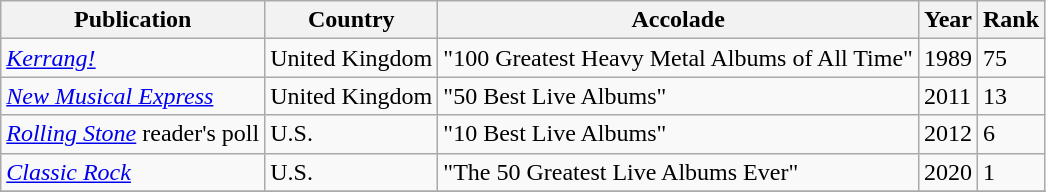<table class="wikitable sortable">
<tr>
<th>Publication</th>
<th>Country</th>
<th>Accolade</th>
<th>Year</th>
<th style="text-align:center;">Rank</th>
</tr>
<tr>
<td><em><a href='#'>Kerrang!</a></em></td>
<td>United Kingdom</td>
<td>"100 Greatest Heavy Metal Albums of All Time"</td>
<td>1989</td>
<td>75</td>
</tr>
<tr>
<td><em><a href='#'>New Musical Express</a></em></td>
<td>United Kingdom</td>
<td>"50 Best Live Albums"</td>
<td>2011</td>
<td>13</td>
</tr>
<tr>
<td><em><a href='#'>Rolling Stone</a></em> reader's poll</td>
<td>U.S.</td>
<td>"10 Best Live Albums"</td>
<td>2012</td>
<td>6</td>
</tr>
<tr>
<td><em><a href='#'>Classic Rock</a></em></td>
<td>U.S.</td>
<td>"The 50 Greatest Live Albums Ever"</td>
<td>2020</td>
<td>1</td>
</tr>
<tr>
</tr>
</table>
